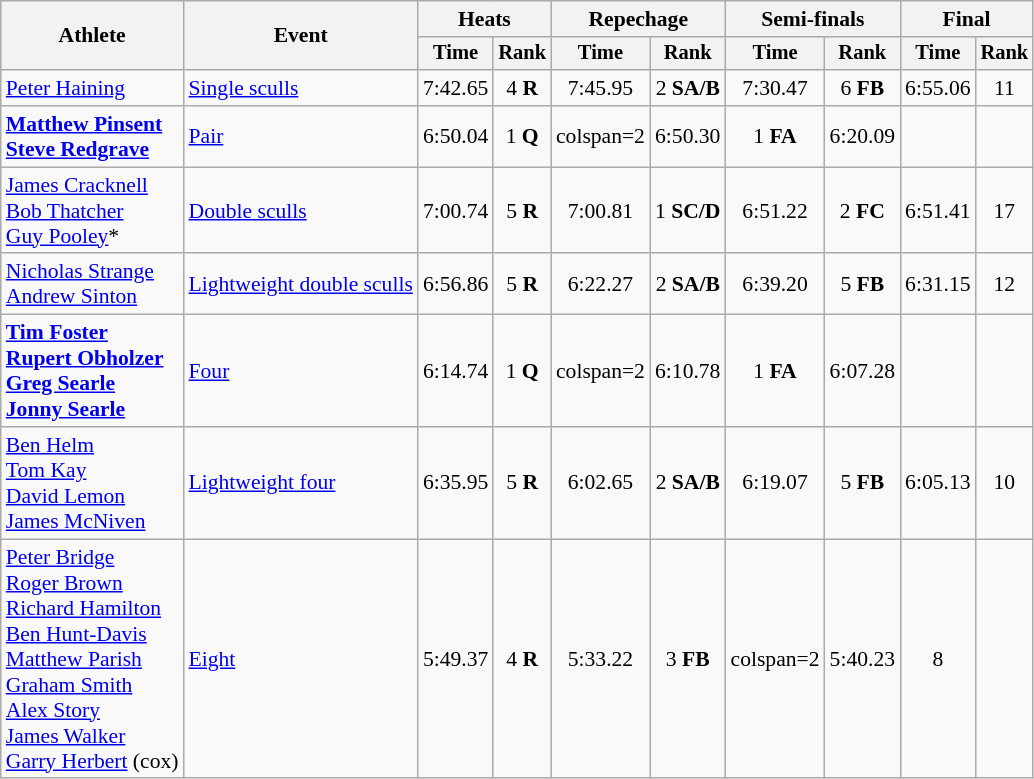<table class="wikitable" style="font-size:90%">
<tr>
<th rowspan="2">Athlete</th>
<th rowspan="2">Event</th>
<th colspan="2">Heats</th>
<th colspan="2">Repechage</th>
<th colspan="2">Semi-finals</th>
<th colspan="2">Final</th>
</tr>
<tr style="font-size:95%">
<th>Time</th>
<th>Rank</th>
<th>Time</th>
<th>Rank</th>
<th>Time</th>
<th>Rank</th>
<th>Time</th>
<th>Rank</th>
</tr>
<tr align=center>
<td align=left><a href='#'>Peter Haining</a></td>
<td align=left><a href='#'>Single sculls</a></td>
<td>7:42.65</td>
<td>4 <strong>R</strong></td>
<td>7:45.95</td>
<td>2 <strong>SA/B</strong></td>
<td>7:30.47</td>
<td>6 <strong>FB</strong></td>
<td>6:55.06</td>
<td>11</td>
</tr>
<tr align=center>
<td align=left><strong><a href='#'>Matthew Pinsent</a><br><a href='#'>Steve Redgrave</a></strong></td>
<td align=left><a href='#'>Pair</a></td>
<td>6:50.04</td>
<td>1 <strong>Q</strong></td>
<td>colspan=2 </td>
<td>6:50.30</td>
<td>1 <strong>FA</strong></td>
<td>6:20.09</td>
<td></td>
</tr>
<tr align=center>
<td align=left><a href='#'>James Cracknell</a><br><a href='#'>Bob Thatcher</a><br><a href='#'>Guy Pooley</a>*</td>
<td align=left><a href='#'>Double sculls</a></td>
<td>7:00.74</td>
<td>5 <strong>R</strong></td>
<td>7:00.81</td>
<td>1 <strong>SC/D</strong></td>
<td>6:51.22</td>
<td>2 <strong>FC</strong></td>
<td>6:51.41</td>
<td>17</td>
</tr>
<tr align=center>
<td align=left><a href='#'>Nicholas Strange</a><br><a href='#'>Andrew Sinton</a></td>
<td align=left><a href='#'>Lightweight double sculls</a></td>
<td>6:56.86</td>
<td>5 <strong>R</strong></td>
<td>6:22.27</td>
<td>2 <strong>SA/B</strong></td>
<td>6:39.20</td>
<td>5 <strong>FB</strong></td>
<td>6:31.15</td>
<td>12</td>
</tr>
<tr align=center>
<td align=left><strong><a href='#'>Tim Foster</a><br><a href='#'>Rupert Obholzer</a><br><a href='#'>Greg Searle</a><br><a href='#'>Jonny Searle</a></strong></td>
<td align=left><a href='#'>Four</a></td>
<td>6:14.74</td>
<td>1 <strong>Q</strong></td>
<td>colspan=2 </td>
<td>6:10.78</td>
<td>1 <strong>FA</strong></td>
<td>6:07.28</td>
<td></td>
</tr>
<tr align=center>
<td align=left><a href='#'>Ben Helm</a><br><a href='#'>Tom Kay</a><br><a href='#'>David Lemon</a><br><a href='#'>James McNiven</a></td>
<td align=left><a href='#'>Lightweight four</a></td>
<td>6:35.95</td>
<td>5 <strong>R</strong></td>
<td>6:02.65</td>
<td>2 <strong>SA/B</strong></td>
<td>6:19.07</td>
<td>5 <strong>FB</strong></td>
<td>6:05.13</td>
<td>10</td>
</tr>
<tr align=center>
<td align=left><a href='#'>Peter Bridge</a><br><a href='#'>Roger Brown</a><br><a href='#'>Richard Hamilton</a><br><a href='#'>Ben Hunt-Davis</a><br><a href='#'>Matthew Parish</a><br><a href='#'>Graham Smith</a><br><a href='#'>Alex Story</a><br><a href='#'>James Walker</a><br><a href='#'>Garry Herbert</a> (cox)</td>
<td align=left><a href='#'>Eight</a></td>
<td>5:49.37</td>
<td>4 <strong>R</strong></td>
<td>5:33.22</td>
<td>3 <strong>FB</strong></td>
<td>colspan=2 </td>
<td>5:40.23</td>
<td>8</td>
</tr>
</table>
